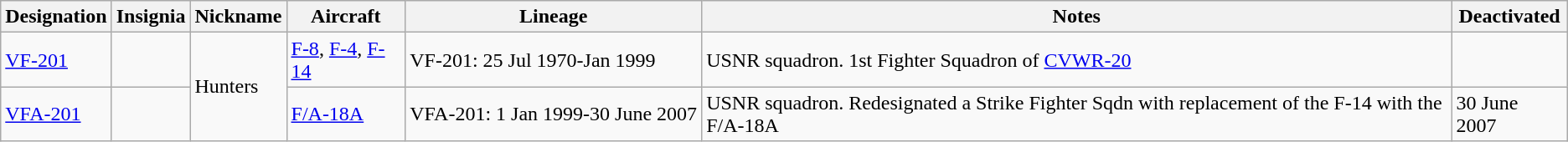<table class="wikitable">
<tr>
<th>Designation</th>
<th>Insignia</th>
<th>Nickname</th>
<th>Aircraft</th>
<th>Lineage</th>
<th>Notes</th>
<th>Deactivated</th>
</tr>
<tr>
<td><a href='#'>VF-201</a></td>
<td></td>
<td Rowspan="2">Hunters</td>
<td><a href='#'>F-8</a>, <a href='#'>F-4</a>, <a href='#'>F-14</a></td>
<td>VF-201: 25 Jul 1970-Jan 1999</td>
<td>USNR squadron. 1st Fighter Squadron of <a href='#'>CVWR-20</a></td>
</tr>
<tr>
<td><a href='#'>VFA-201</a></td>
<td></td>
<td><a href='#'>F/A-18A</a></td>
<td style="white-space: nowrap;">VFA-201: 1 Jan 1999-30 June 2007</td>
<td>USNR squadron. Redesignated a Strike Fighter Sqdn with replacement of the F-14 with the F/A-18A</td>
<td>30 June 2007</td>
</tr>
</table>
